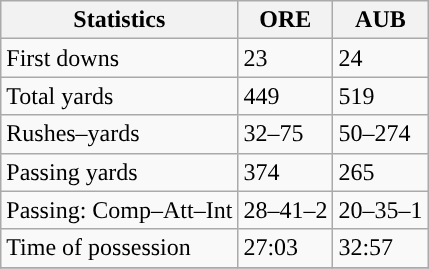<table class="wikitable" style="float: left;">
<tr>
<th>Statistics</th>
<th>ORE</th>
<th>AUB</th>
</tr>
<tr>
<td>First downs</td>
<td>23</td>
<td>24</td>
</tr>
<tr>
<td>Total yards</td>
<td>449</td>
<td>519</td>
</tr>
<tr>
<td>Rushes–yards</td>
<td>32–75</td>
<td>50–274</td>
</tr>
<tr>
<td>Passing yards</td>
<td>374</td>
<td>265</td>
</tr>
<tr>
<td>Passing: Comp–Att–Int</td>
<td>28–41–2</td>
<td>20–35–1</td>
</tr>
<tr>
<td>Time of possession</td>
<td>27:03</td>
<td>32:57</td>
</tr>
<tr>
</tr>
</table>
